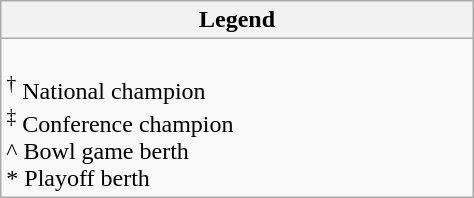<table class="wikitable" style="margin:1em auto; width:25%;">
<tr>
<th colspan=2>Legend</th>
</tr>
<tr>
<td><br> <sup>†</sup> National champion<br>
 <sup>‡</sup> Conference champion<br>
 ^ Bowl game berth<br>
 * Playoff berth<br></td>
</tr>
</table>
